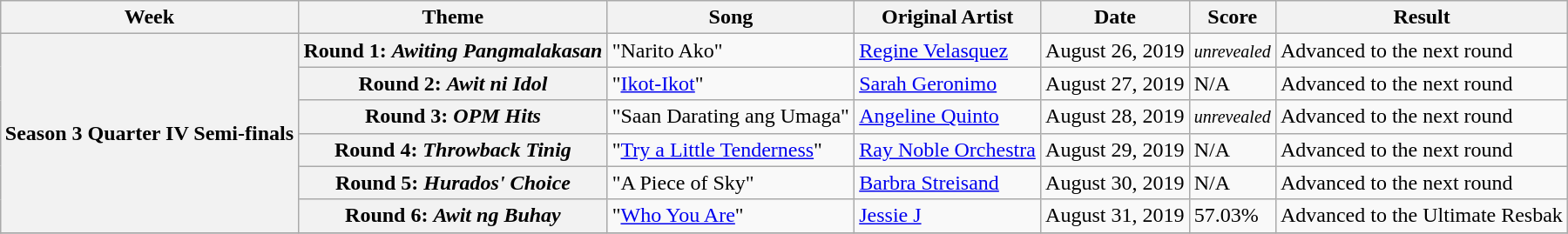<table class="wikitable sortable" style="width:95%; margin:1em auto;">
<tr>
<th scope="col">Week</th>
<th scope="col">Theme</th>
<th scope="col">Song</th>
<th scope="col">Original Artist</th>
<th scope="col">Date</th>
<th scope="col">Score</th>
<th scope="col">Result</th>
</tr>
<tr>
<th scope="row" rowspan="6">Season 3 Quarter IV Semi-finals</th>
<th>Round 1: <em>Awiting Pangmalakasan</em></th>
<td>"Narito Ako"</td>
<td><a href='#'>Regine Velasquez</a></td>
<td>August 26, 2019</td>
<td><small><em>unrevealed</em></small></td>
<td>Advanced to the next round</td>
</tr>
<tr>
<th>Round 2: <em>Awit ni Idol</em></th>
<td>"<a href='#'>Ikot-Ikot</a>"</td>
<td><a href='#'>Sarah Geronimo</a></td>
<td>August 27, 2019</td>
<td>N/A</td>
<td>Advanced to the next round</td>
</tr>
<tr>
<th>Round 3: <em>OPM Hits</em></th>
<td>"Saan Darating ang Umaga"</td>
<td><a href='#'>Angeline Quinto</a></td>
<td>August 28, 2019</td>
<td><small><em>unrevealed</em></small></td>
<td>Advanced to the next round</td>
</tr>
<tr>
<th>Round 4: <em>Throwback Tinig</em></th>
<td>"<a href='#'>Try a Little Tenderness</a>"</td>
<td><a href='#'>Ray Noble Orchestra</a></td>
<td>August 29, 2019</td>
<td>N/A</td>
<td>Advanced to the next round</td>
</tr>
<tr>
<th>Round 5: <em>Hurados' Choice</em></th>
<td>"A Piece of Sky"</td>
<td><a href='#'>Barbra Streisand</a></td>
<td>August 30, 2019</td>
<td>N/A</td>
<td>Advanced to the next round</td>
</tr>
<tr>
<th>Round 6: <em>Awit ng Buhay</em></th>
<td>"<a href='#'>Who You Are</a>"</td>
<td><a href='#'>Jessie J</a></td>
<td>August 31, 2019</td>
<td>57.03%</td>
<td>Advanced to the Ultimate Resbak</td>
</tr>
<tr>
</tr>
</table>
